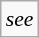<table class="wikitable collapsible floatright" style="font-size: 0.9em;">
<tr>
<td><em>see </em></td>
</tr>
</table>
